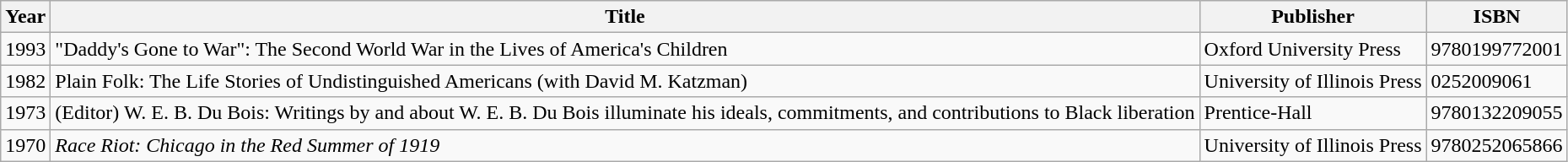<table class="wikitable">
<tr>
<th>Year</th>
<th>Title</th>
<th>Publisher</th>
<th>ISBN</th>
</tr>
<tr>
<td>1993</td>
<td>"Daddy's Gone to War": The Second World War in the Lives of America's Children</td>
<td>Oxford University Press</td>
<td>9780199772001</td>
</tr>
<tr>
<td>1982</td>
<td>Plain Folk: The Life Stories of Undistinguished Americans (with David M. Katzman)</td>
<td>University of Illinois Press</td>
<td>0252009061</td>
</tr>
<tr>
<td>1973</td>
<td>(Editor) W. E. B. Du Bois: Writings by and about W. E. B. Du Bois illuminate his ideals, commitments, and contributions to Black liberation</td>
<td>Prentice-Hall</td>
<td>9780132209055</td>
</tr>
<tr>
<td>1970</td>
<td><em>Race Riot: Chicago in the Red Summer of 1919</em></td>
<td>University of Illinois Press</td>
<td>9780252065866</td>
</tr>
</table>
